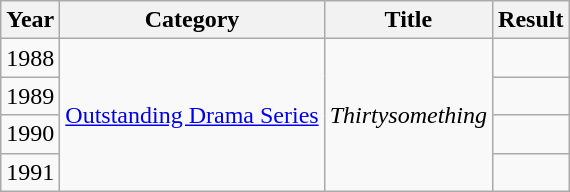<table class="wikitable">
<tr>
<th>Year</th>
<th>Category</th>
<th>Title</th>
<th>Result</th>
</tr>
<tr>
<td>1988</td>
<td rowspan=4><a href='#'>Outstanding Drama Series</a></td>
<td rowspan=4><em>Thirtysomething</em></td>
<td></td>
</tr>
<tr>
<td>1989</td>
<td></td>
</tr>
<tr>
<td>1990</td>
<td></td>
</tr>
<tr>
<td>1991</td>
<td></td>
</tr>
</table>
